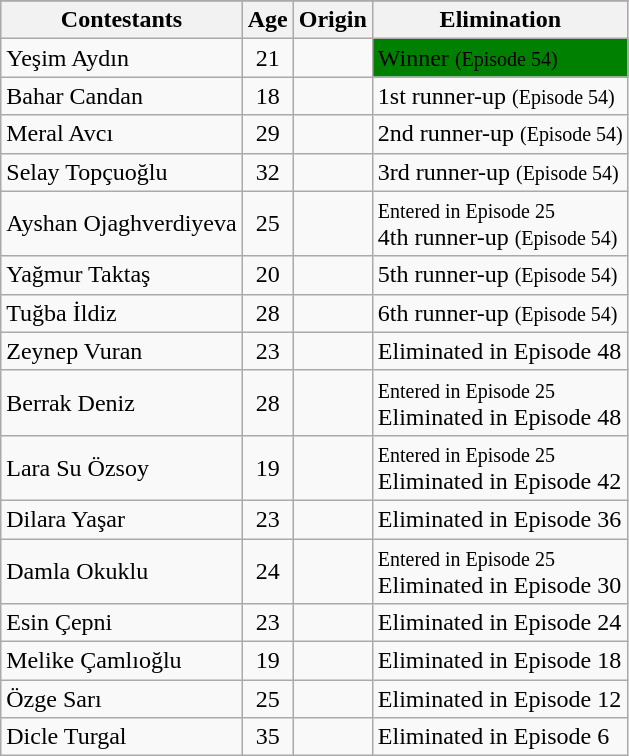<table class="wikitable">
<tr style="background-color:#ADD8E6">
</tr>
<tr style="background-color:#FFCCFF">
<th>Contestants</th>
<th>Age</th>
<th>Origin</th>
<th>Elimination</th>
</tr>
<tr>
<td>Yeşim Aydın</td>
<td style="text-align:center">21</td>
<td></td>
<td style="background:green;">Winner <small>(Episode 54)</small><br></td>
</tr>
<tr>
<td>Bahar Candan</td>
<td style="text-align:center">18</td>
<td></td>
<td>1st runner-up <small>(Episode 54)</small><br></td>
</tr>
<tr>
<td>Meral Avcı</td>
<td style="text-align:center">29</td>
<td></td>
<td>2nd runner-up <small>(Episode 54)</small><br></td>
</tr>
<tr>
<td>Selay Topçuoğlu</td>
<td style="text-align:center">32</td>
<td></td>
<td>3rd runner-up <small>(Episode 54)</small><br></td>
</tr>
<tr>
<td>Ayshan Ojaghverdiyeva</td>
<td style="text-align:center">25</td>
<td></td>
<td><small>Entered in Episode 25</small><br>4th runner-up <small>(Episode 54)</small><br></td>
</tr>
<tr>
<td>Yağmur Taktaş</td>
<td style="text-align:center">20</td>
<td></td>
<td>5th runner-up <small>(Episode 54)</small><br></td>
</tr>
<tr>
<td>Tuğba İldiz</td>
<td style="text-align:center">28</td>
<td></td>
<td>6th runner-up <small>(Episode 54)</small><br></td>
</tr>
<tr>
<td>Zeynep Vuran</td>
<td style="text-align:center">23</td>
<td></td>
<td>Eliminated in Episode 48</td>
</tr>
<tr>
<td>Berrak Deniz</td>
<td style="text-align:center">28</td>
<td></td>
<td><small>Entered in Episode 25</small><br> Eliminated in Episode 48</td>
</tr>
<tr>
<td>Lara Su Özsoy</td>
<td style="text-align:center">19</td>
<td></td>
<td><small>Entered in Episode 25</small><br> Eliminated in Episode 42</td>
</tr>
<tr>
<td>Dilara Yaşar</td>
<td style="text-align:center">23</td>
<td></td>
<td>Eliminated in Episode 36</td>
</tr>
<tr>
<td>Damla Okuklu</td>
<td style="text-align:center">24</td>
<td></td>
<td><small>Entered in Episode 25</small><br> Eliminated in Episode 30</td>
</tr>
<tr>
<td>Esin Çepni</td>
<td style="text-align:center">23</td>
<td></td>
<td>Eliminated in Episode 24</td>
</tr>
<tr>
<td>Melike Çamlıoğlu</td>
<td style="text-align:center">19</td>
<td></td>
<td>Eliminated in Episode 18</td>
</tr>
<tr>
<td>Özge Sarı</td>
<td style="text-align:center">25</td>
<td></td>
<td>Eliminated in Episode 12</td>
</tr>
<tr>
<td>Dicle Turgal</td>
<td style="text-align:center">35</td>
<td></td>
<td>Eliminated in Episode 6</td>
</tr>
</table>
